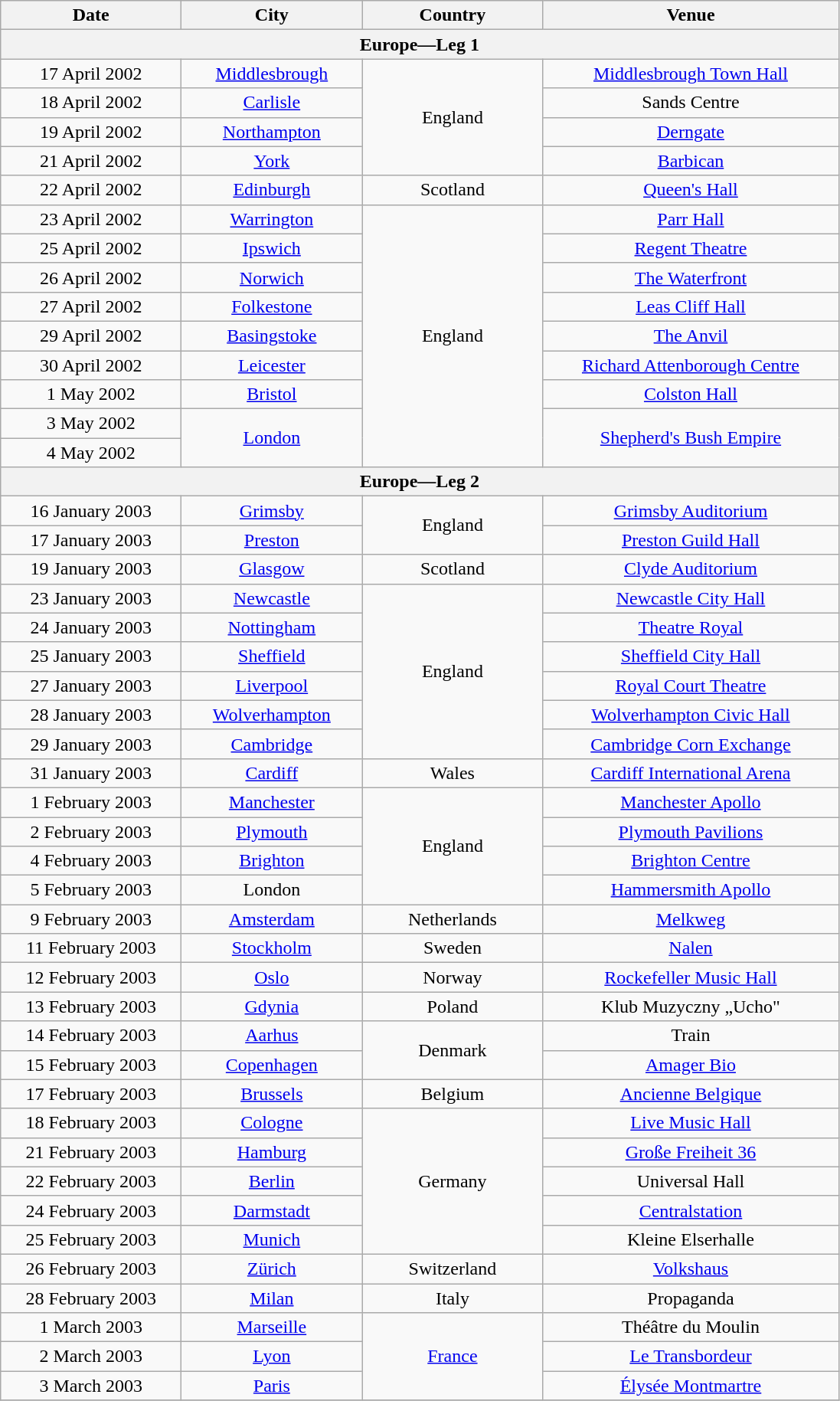<table class="wikitable" style="text-align:center;">
<tr>
<th style="width:150px;">Date</th>
<th style="width:150px;">City</th>
<th style="width:150px;">Country</th>
<th style="width:250px;">Venue</th>
</tr>
<tr>
<th colspan="4">Europe—Leg 1</th>
</tr>
<tr>
<td>17 April 2002</td>
<td><a href='#'>Middlesbrough</a></td>
<td rowspan="4">England</td>
<td><a href='#'>Middlesbrough Town Hall</a></td>
</tr>
<tr>
<td>18 April 2002</td>
<td><a href='#'>Carlisle</a></td>
<td>Sands Centre</td>
</tr>
<tr>
<td>19 April 2002</td>
<td><a href='#'>Northampton</a></td>
<td><a href='#'>Derngate</a></td>
</tr>
<tr>
<td>21 April 2002</td>
<td><a href='#'>York</a></td>
<td><a href='#'>Barbican</a></td>
</tr>
<tr>
<td>22 April 2002</td>
<td><a href='#'>Edinburgh</a></td>
<td>Scotland</td>
<td><a href='#'>Queen's Hall</a></td>
</tr>
<tr>
<td>23 April 2002</td>
<td><a href='#'>Warrington</a></td>
<td rowspan="9">England</td>
<td><a href='#'>Parr Hall</a></td>
</tr>
<tr>
<td>25 April 2002</td>
<td><a href='#'>Ipswich</a></td>
<td><a href='#'>Regent Theatre</a></td>
</tr>
<tr>
<td>26 April 2002</td>
<td><a href='#'>Norwich</a></td>
<td><a href='#'>The Waterfront</a></td>
</tr>
<tr>
<td>27 April 2002</td>
<td><a href='#'>Folkestone</a></td>
<td><a href='#'>Leas Cliff Hall</a></td>
</tr>
<tr>
<td>29 April 2002</td>
<td><a href='#'>Basingstoke</a></td>
<td><a href='#'>The Anvil</a></td>
</tr>
<tr>
<td>30 April 2002</td>
<td><a href='#'>Leicester</a></td>
<td><a href='#'>Richard Attenborough Centre</a></td>
</tr>
<tr>
<td>1 May 2002</td>
<td><a href='#'>Bristol</a></td>
<td><a href='#'>Colston Hall</a></td>
</tr>
<tr>
<td>3 May 2002</td>
<td rowspan="2"><a href='#'>London</a></td>
<td rowspan="2"><a href='#'>Shepherd's Bush Empire</a></td>
</tr>
<tr>
<td>4 May 2002</td>
</tr>
<tr>
<th colspan="4">Europe—Leg 2</th>
</tr>
<tr>
<td>16 January 2003</td>
<td><a href='#'>Grimsby</a></td>
<td rowspan="2">England</td>
<td><a href='#'>Grimsby Auditorium</a></td>
</tr>
<tr>
<td>17 January 2003</td>
<td><a href='#'>Preston</a></td>
<td><a href='#'>Preston Guild Hall</a></td>
</tr>
<tr>
<td>19 January 2003</td>
<td><a href='#'>Glasgow</a></td>
<td>Scotland</td>
<td><a href='#'>Clyde Auditorium</a></td>
</tr>
<tr>
<td>23 January 2003</td>
<td><a href='#'>Newcastle</a></td>
<td rowspan="6">England</td>
<td><a href='#'>Newcastle City Hall</a></td>
</tr>
<tr>
<td>24 January 2003</td>
<td><a href='#'>Nottingham</a></td>
<td><a href='#'>Theatre Royal</a></td>
</tr>
<tr>
<td>25 January 2003</td>
<td><a href='#'>Sheffield</a></td>
<td><a href='#'>Sheffield City Hall</a></td>
</tr>
<tr>
<td>27 January 2003</td>
<td><a href='#'>Liverpool</a></td>
<td><a href='#'>Royal Court Theatre</a></td>
</tr>
<tr>
<td>28 January 2003</td>
<td><a href='#'>Wolverhampton</a></td>
<td><a href='#'>Wolverhampton Civic Hall</a></td>
</tr>
<tr>
<td>29 January 2003</td>
<td><a href='#'>Cambridge</a></td>
<td><a href='#'>Cambridge Corn Exchange</a></td>
</tr>
<tr>
<td>31 January 2003</td>
<td><a href='#'>Cardiff</a></td>
<td>Wales</td>
<td><a href='#'>Cardiff International Arena</a></td>
</tr>
<tr>
<td>1 February 2003</td>
<td><a href='#'>Manchester</a></td>
<td rowspan="4">England</td>
<td><a href='#'>Manchester Apollo</a></td>
</tr>
<tr>
<td>2 February 2003</td>
<td><a href='#'>Plymouth</a></td>
<td><a href='#'>Plymouth Pavilions</a></td>
</tr>
<tr>
<td>4 February 2003</td>
<td><a href='#'>Brighton</a></td>
<td><a href='#'>Brighton Centre</a></td>
</tr>
<tr>
<td>5 February 2003</td>
<td>London</td>
<td><a href='#'>Hammersmith Apollo</a></td>
</tr>
<tr>
<td>9 February 2003</td>
<td><a href='#'>Amsterdam</a></td>
<td>Netherlands</td>
<td><a href='#'>Melkweg</a></td>
</tr>
<tr>
<td>11 February 2003</td>
<td><a href='#'>Stockholm</a></td>
<td>Sweden</td>
<td><a href='#'>Nalen</a></td>
</tr>
<tr>
<td>12 February 2003</td>
<td><a href='#'>Oslo</a></td>
<td>Norway</td>
<td><a href='#'>Rockefeller Music Hall</a></td>
</tr>
<tr>
<td>13 February 2003</td>
<td><a href='#'>Gdynia</a></td>
<td>Poland</td>
<td>Klub Muzyczny „Ucho"</td>
</tr>
<tr>
<td>14 February 2003</td>
<td><a href='#'>Aarhus</a></td>
<td rowspan="2">Denmark</td>
<td>Train</td>
</tr>
<tr>
<td>15 February 2003</td>
<td><a href='#'>Copenhagen</a></td>
<td><a href='#'>Amager Bio</a></td>
</tr>
<tr>
<td>17 February 2003</td>
<td><a href='#'>Brussels</a></td>
<td>Belgium</td>
<td><a href='#'>Ancienne Belgique</a></td>
</tr>
<tr>
<td>18 February 2003</td>
<td><a href='#'>Cologne</a></td>
<td rowspan="5">Germany</td>
<td><a href='#'>Live Music Hall</a></td>
</tr>
<tr>
<td>21 February 2003</td>
<td><a href='#'>Hamburg</a></td>
<td><a href='#'>Große Freiheit 36</a></td>
</tr>
<tr>
<td>22 February 2003</td>
<td><a href='#'>Berlin</a></td>
<td>Universal Hall</td>
</tr>
<tr>
<td>24 February 2003</td>
<td><a href='#'>Darmstadt</a></td>
<td><a href='#'>Centralstation</a></td>
</tr>
<tr>
<td>25 February 2003</td>
<td><a href='#'>Munich</a></td>
<td>Kleine Elserhalle</td>
</tr>
<tr>
<td>26 February 2003</td>
<td><a href='#'>Zürich</a></td>
<td>Switzerland</td>
<td><a href='#'>Volkshaus</a></td>
</tr>
<tr>
<td>28 February 2003</td>
<td><a href='#'>Milan</a></td>
<td>Italy</td>
<td>Propaganda</td>
</tr>
<tr>
<td>1 March 2003</td>
<td><a href='#'>Marseille</a></td>
<td rowspan="3"><a href='#'>France</a></td>
<td>Théâtre du Moulin</td>
</tr>
<tr>
<td>2 March 2003</td>
<td><a href='#'>Lyon</a></td>
<td><a href='#'>Le Transbordeur</a></td>
</tr>
<tr>
<td>3 March 2003</td>
<td><a href='#'>Paris</a></td>
<td><a href='#'>Élysée Montmartre</a></td>
</tr>
<tr>
</tr>
</table>
